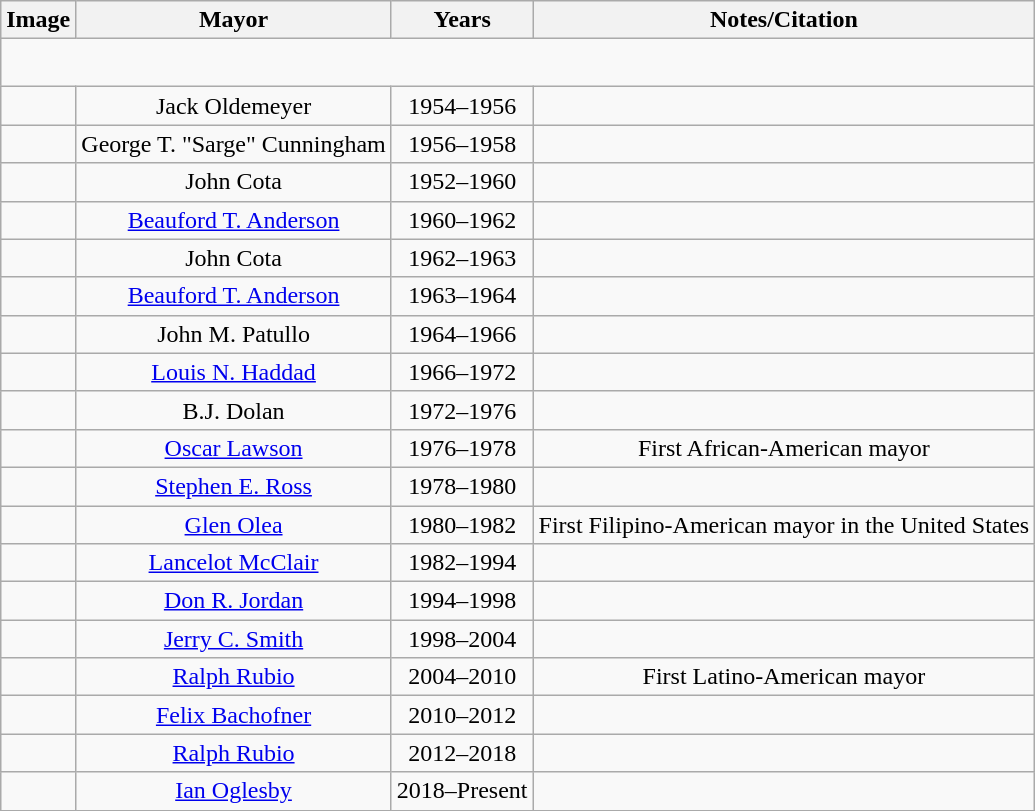<table class="wikitable" style="text-align:center">
<tr>
<th>Image</th>
<th>Mayor</th>
<th>Years</th>
<th>Notes/Citation</th>
</tr>
<tr style="height:2em">
</tr>
<tr>
<td></td>
<td>Jack Oldemeyer</td>
<td>1954–1956</td>
<td></td>
</tr>
<tr>
<td></td>
<td>George T. "Sarge" Cunningham</td>
<td>1956–1958</td>
<td></td>
</tr>
<tr>
<td></td>
<td>John Cota</td>
<td>1952–1960</td>
<td></td>
</tr>
<tr>
<td></td>
<td><a href='#'>Beauford T. Anderson</a></td>
<td>1960–1962</td>
<td></td>
</tr>
<tr>
<td></td>
<td>John Cota</td>
<td>1962–1963</td>
<td></td>
</tr>
<tr>
<td></td>
<td><a href='#'>Beauford T. Anderson</a></td>
<td>1963–1964</td>
<td></td>
</tr>
<tr>
<td></td>
<td>John M. Patullo</td>
<td>1964–1966</td>
<td></td>
</tr>
<tr>
<td></td>
<td><a href='#'>Louis N. Haddad</a></td>
<td>1966–1972</td>
<td></td>
</tr>
<tr>
<td></td>
<td>B.J. Dolan</td>
<td>1972–1976</td>
<td></td>
</tr>
<tr>
<td></td>
<td><a href='#'>Oscar Lawson</a></td>
<td>1976–1978</td>
<td>First African-American mayor</td>
</tr>
<tr>
<td></td>
<td><a href='#'>Stephen E. Ross</a></td>
<td>1978–1980</td>
<td></td>
</tr>
<tr>
<td></td>
<td><a href='#'>Glen Olea</a></td>
<td>1980–1982</td>
<td>First Filipino-American mayor in the United States</td>
</tr>
<tr>
<td></td>
<td><a href='#'>Lancelot McClair</a></td>
<td>1982–1994</td>
<td></td>
</tr>
<tr>
<td></td>
<td><a href='#'>Don R. Jordan</a></td>
<td>1994–1998</td>
<td></td>
</tr>
<tr>
<td></td>
<td><a href='#'>Jerry C. Smith</a></td>
<td>1998–2004</td>
<td></td>
</tr>
<tr>
<td></td>
<td><a href='#'>Ralph Rubio</a></td>
<td>2004–2010</td>
<td>First Latino-American mayor</td>
</tr>
<tr>
<td></td>
<td><a href='#'>Felix Bachofner</a></td>
<td>2010–2012</td>
<td></td>
</tr>
<tr>
<td></td>
<td><a href='#'>Ralph Rubio</a></td>
<td>2012–2018</td>
<td></td>
</tr>
<tr>
<td></td>
<td><a href='#'>Ian Oglesby</a></td>
<td>2018–Present</td>
<td></td>
</tr>
<tr>
</tr>
</table>
